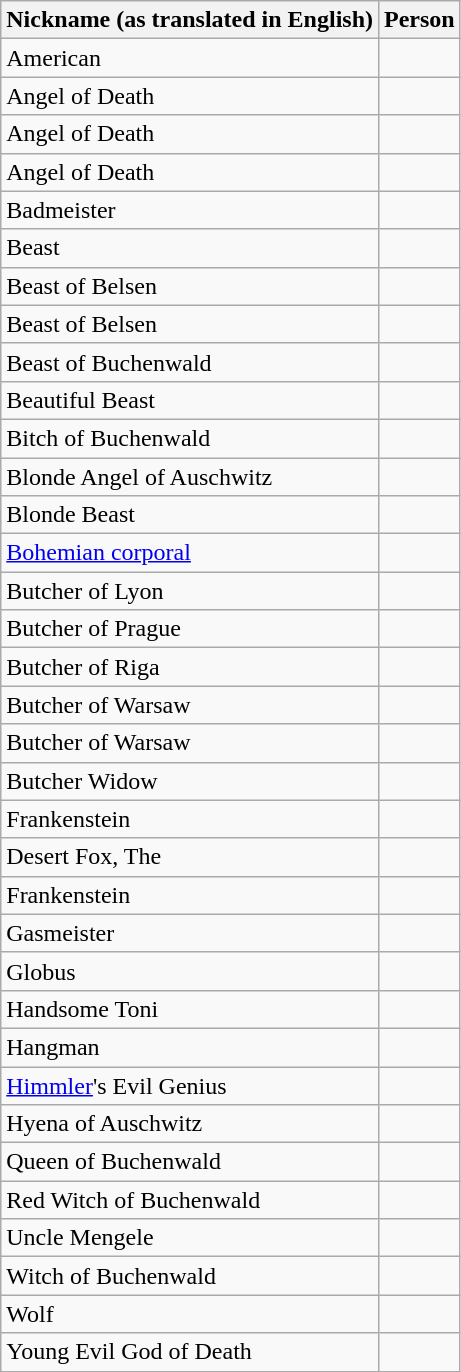<table class="wikitable sortable plainrowheaders" style="text-align:left">
<tr>
<th scope="col">Nickname (as translated in English)</th>
<th scope="col">Person</th>
</tr>
<tr>
<td>American</td>
<td></td>
</tr>
<tr>
<td>Angel of Death</td>
<td></td>
</tr>
<tr>
<td>Angel of Death</td>
<td></td>
</tr>
<tr>
<td>Angel of Death</td>
<td></td>
</tr>
<tr>
<td>Badmeister</td>
<td></td>
</tr>
<tr>
<td>Beast</td>
<td></td>
</tr>
<tr>
<td>Beast of Belsen</td>
<td></td>
</tr>
<tr>
<td>Beast of Belsen</td>
<td></td>
</tr>
<tr>
<td>Beast of Buchenwald</td>
<td></td>
</tr>
<tr>
<td>Beautiful Beast</td>
<td></td>
</tr>
<tr>
<td>Bitch of Buchenwald</td>
<td></td>
</tr>
<tr>
<td>Blonde Angel of Auschwitz</td>
<td></td>
</tr>
<tr>
<td>Blonde Beast</td>
<td></td>
</tr>
<tr>
<td><a href='#'>Bohemian corporal</a></td>
<td></td>
</tr>
<tr>
<td>Butcher of Lyon</td>
<td></td>
</tr>
<tr>
<td>Butcher of Prague</td>
<td></td>
</tr>
<tr>
<td>Butcher of Riga</td>
<td></td>
</tr>
<tr>
<td>Butcher of Warsaw</td>
<td></td>
</tr>
<tr>
<td>Butcher of Warsaw</td>
<td></td>
</tr>
<tr>
<td>Butcher Widow</td>
<td></td>
</tr>
<tr>
<td>Frankenstein</td>
<td></td>
</tr>
<tr>
<td>Desert Fox, The</td>
<td></td>
</tr>
<tr>
<td>Frankenstein</td>
<td></td>
</tr>
<tr>
<td>Gasmeister</td>
<td></td>
</tr>
<tr>
<td>Globus</td>
<td></td>
</tr>
<tr>
<td>Handsome Toni</td>
<td></td>
</tr>
<tr>
<td>Hangman</td>
<td></td>
</tr>
<tr>
<td><a href='#'>Himmler</a>'s Evil Genius</td>
<td></td>
</tr>
<tr>
<td>Hyena of Auschwitz</td>
<td></td>
</tr>
<tr>
<td>Queen of Buchenwald</td>
<td></td>
</tr>
<tr>
<td>Red Witch of Buchenwald</td>
<td></td>
</tr>
<tr>
<td>Uncle Mengele</td>
<td></td>
</tr>
<tr>
<td>Witch of Buchenwald</td>
<td></td>
</tr>
<tr>
<td>Wolf</td>
<td></td>
</tr>
<tr>
<td>Young Evil God of Death</td>
<td></td>
</tr>
</table>
